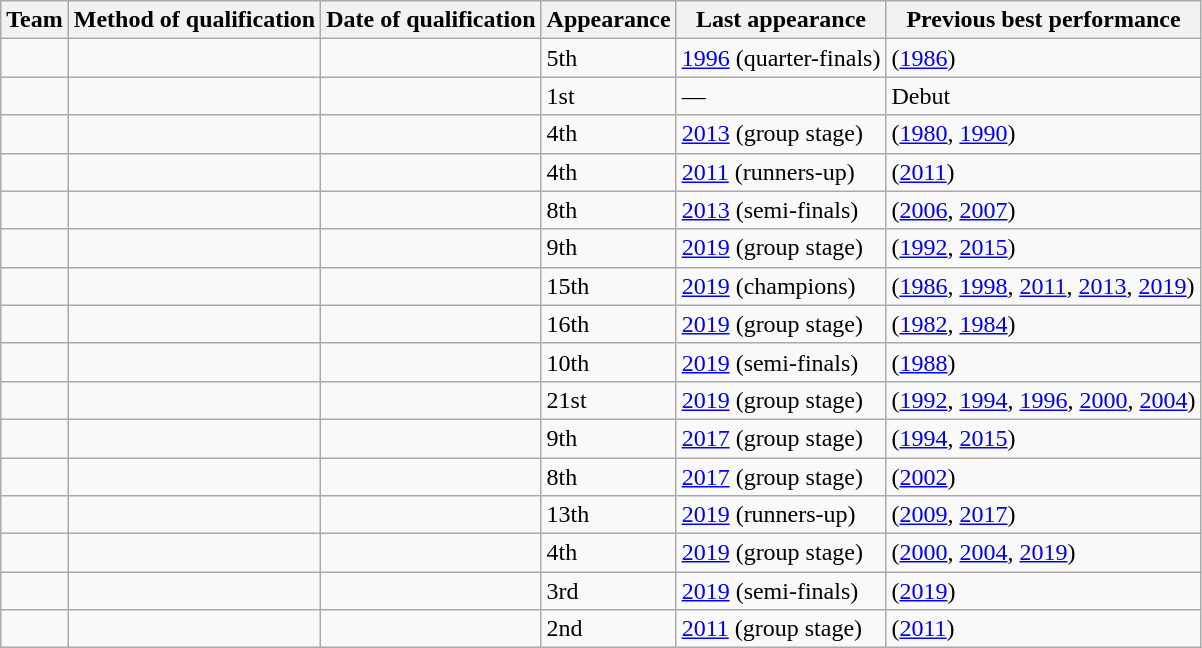<table class="wikitable sortable">
<tr>
<th>Team</th>
<th>Method of qualification</th>
<th>Date of qualification</th>
<th data-sort-type="number">Appearance</th>
<th>Last appearance</th>
<th>Previous best performance</th>
</tr>
<tr>
<td></td>
<td></td>
<td></td>
<td>5th</td>
<td><a href='#'>1996</a> (quarter-finals)</td>
<td> (<a href='#'>1986</a>)</td>
</tr>
<tr>
<td></td>
<td></td>
<td></td>
<td>1st</td>
<td>—</td>
<td>Debut</td>
</tr>
<tr>
<td></td>
<td></td>
<td></td>
<td>4th </td>
<td><a href='#'>2013</a> (group stage)</td>
<td><strong></strong> (<a href='#'>1980</a>, <a href='#'>1990</a>)</td>
</tr>
<tr>
<td></td>
<td></td>
<td></td>
<td>4th</td>
<td><a href='#'>2011</a> (runners-up)</td>
<td> (<a href='#'>2011</a>)</td>
</tr>
<tr>
<td></td>
<td></td>
<td></td>
<td>8th</td>
<td><a href='#'>2013</a> (semi-finals)</td>
<td><strong></strong> (<a href='#'>2006</a>, <a href='#'>2007</a>)</td>
</tr>
<tr>
<td></td>
<td></td>
<td></td>
<td>9th</td>
<td><a href='#'>2019</a> (group stage)</td>
<td> (<a href='#'>1992</a>, <a href='#'>2015</a>)</td>
</tr>
<tr>
<td></td>
<td></td>
<td></td>
<td>15th</td>
<td><a href='#'>2019</a> (champions)</td>
<td> (<a href='#'>1986</a>, <a href='#'>1998</a>, <a href='#'>2011</a>, <a href='#'>2013</a>, <a href='#'>2019</a>)</td>
</tr>
<tr>
<td></td>
<td></td>
<td></td>
<td>16th</td>
<td><a href='#'>2019</a> (group stage)</td>
<td> (<a href='#'>1982</a>, <a href='#'>1984</a>)</td>
</tr>
<tr>
<td></td>
<td></td>
<td></td>
<td>10th</td>
<td><a href='#'>2019</a> (semi-finals)</td>
<td> (<a href='#'>1988</a>)</td>
</tr>
<tr>
<td></td>
<td></td>
<td></td>
<td>21st</td>
<td><a href='#'>2019</a> (group stage)</td>
<td> (<a href='#'>1992</a>, <a href='#'>1994</a>, <a href='#'>1996</a>, <a href='#'>2000</a>, <a href='#'>2004</a>)</td>
</tr>
<tr>
<td></td>
<td></td>
<td></td>
<td>9th</td>
<td><a href='#'>2017</a> (group stage)</td>
<td> (<a href='#'>1994</a>, <a href='#'>2015</a>)</td>
</tr>
<tr>
<td></td>
<td></td>
<td></td>
<td>8th </td>
<td><a href='#'>2017</a> (group stage)</td>
<td> (<a href='#'>2002</a>)</td>
</tr>
<tr>
<td></td>
<td></td>
<td></td>
<td>13th</td>
<td><a href='#'>2019</a> (runners-up)</td>
<td> (<a href='#'>2009</a>, <a href='#'>2017</a>)</td>
</tr>
<tr>
<td></td>
<td></td>
<td></td>
<td>4th</td>
<td><a href='#'>2019</a> (group stage)</td>
<td> (<a href='#'>2000</a>, <a href='#'>2004</a>, <a href='#'>2019</a>)</td>
</tr>
<tr>
<td></td>
<td></td>
<td></td>
<td>3rd</td>
<td><a href='#'>2019</a> (semi-finals)</td>
<td> (<a href='#'>2019</a>)</td>
</tr>
<tr>
<td></td>
<td></td>
<td></td>
<td>2nd</td>
<td><a href='#'>2011</a> (group stage)</td>
<td> (<a href='#'>2011</a>)</td>
</tr>
</table>
